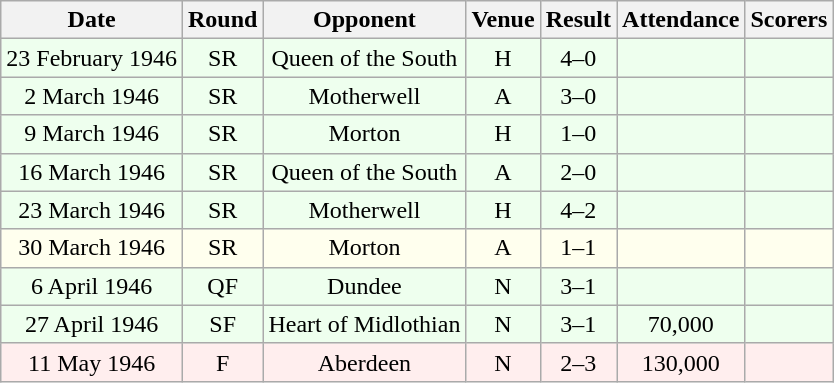<table class="wikitable sortable" style="font-size:100%; text-align:center">
<tr>
<th>Date</th>
<th>Round</th>
<th>Opponent</th>
<th>Venue</th>
<th>Result</th>
<th>Attendance</th>
<th>Scorers</th>
</tr>
<tr bgcolor = "#EEFFEE">
<td>23 February 1946</td>
<td>SR</td>
<td>Queen of the South</td>
<td>H</td>
<td>4–0</td>
<td></td>
<td></td>
</tr>
<tr bgcolor = "#EEFFEE">
<td>2 March 1946</td>
<td>SR</td>
<td>Motherwell</td>
<td>A</td>
<td>3–0</td>
<td></td>
<td></td>
</tr>
<tr bgcolor = "#EEFFEE">
<td>9 March 1946</td>
<td>SR</td>
<td>Morton</td>
<td>H</td>
<td>1–0</td>
<td></td>
<td></td>
</tr>
<tr bgcolor = "#EEFFEE">
<td>16 March 1946</td>
<td>SR</td>
<td>Queen of the South</td>
<td>A</td>
<td>2–0</td>
<td></td>
<td></td>
</tr>
<tr bgcolor = "#EEFFEE">
<td>23 March 1946</td>
<td>SR</td>
<td>Motherwell</td>
<td>H</td>
<td>4–2</td>
<td></td>
<td></td>
</tr>
<tr bgcolor = "#FFFFEE">
<td>30 March 1946</td>
<td>SR</td>
<td>Morton</td>
<td>A</td>
<td>1–1</td>
<td></td>
<td></td>
</tr>
<tr bgcolor = "#EEFFEE">
<td>6 April 1946</td>
<td>QF</td>
<td>Dundee</td>
<td>N</td>
<td>3–1</td>
<td></td>
<td></td>
</tr>
<tr bgcolor = "#EEFFEE">
<td>27 April 1946</td>
<td>SF</td>
<td>Heart of Midlothian</td>
<td>N</td>
<td>3–1</td>
<td>70,000</td>
<td></td>
</tr>
<tr bgcolor = "#FFEEEE">
<td>11 May 1946</td>
<td>F</td>
<td>Aberdeen</td>
<td>N</td>
<td>2–3</td>
<td>130,000</td>
<td></td>
</tr>
</table>
